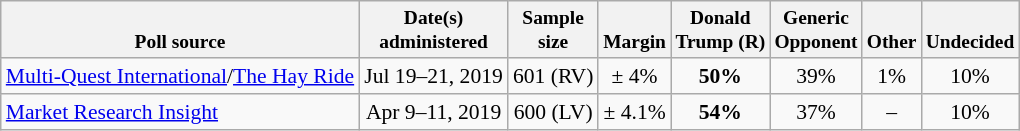<table class="wikitable" style="font-size:90%;text-align:center;">
<tr valign=bottom style="font-size:90%;">
<th>Poll source</th>
<th>Date(s)<br>administered</th>
<th>Sample<br>size</th>
<th>Margin<br></th>
<th>Donald<br>Trump (R)</th>
<th>Generic<br>Opponent</th>
<th>Other</th>
<th>Undecided</th>
</tr>
<tr>
<td style="text-align:left;"><a href='#'>Multi-Quest International</a>/<a href='#'>The Hay Ride</a></td>
<td>Jul 19–21, 2019</td>
<td>601 (RV)</td>
<td>± 4%</td>
<td><strong>50%</strong></td>
<td>39%</td>
<td>1%</td>
<td>10%</td>
</tr>
<tr>
<td style="text-align:left;"><a href='#'>Market Research Insight</a></td>
<td>Apr 9–11, 2019</td>
<td>600 (LV)</td>
<td>± 4.1%</td>
<td><strong>54%</strong></td>
<td>37%</td>
<td>–</td>
<td>10%</td>
</tr>
</table>
